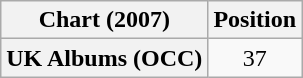<table class="wikitable plainrowheaders" style="text-align:center">
<tr>
<th scope="col">Chart (2007)</th>
<th scope="col">Position</th>
</tr>
<tr>
<th scope="row">UK Albums (OCC)</th>
<td>37</td>
</tr>
</table>
